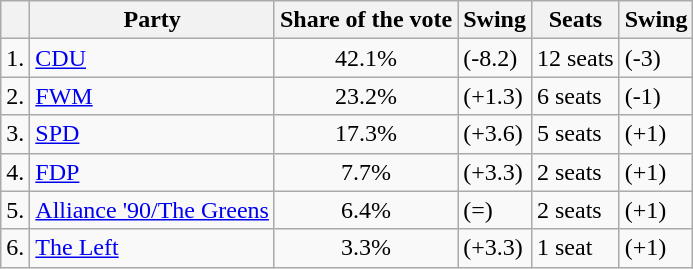<table class="wikitable">
<tr class="hintergrundfarbe8">
<th> </th>
<th>Party</th>
<th>Share of the vote</th>
<th>Swing</th>
<th>Seats</th>
<th>Swing</th>
</tr>
<tr>
<td>1.</td>
<td><a href='#'>CDU</a></td>
<td style="text-align: center;">42.1%</td>
<td>(-8.2)</td>
<td>12 seats</td>
<td>(-3)</td>
</tr>
<tr>
<td>2.</td>
<td><a href='#'>FWM</a></td>
<td style="text-align: center;">23.2%</td>
<td>(+1.3)</td>
<td>6 seats</td>
<td>(-1)</td>
</tr>
<tr>
<td>3.</td>
<td><a href='#'>SPD</a></td>
<td style="text-align: center;">17.3%</td>
<td>(+3.6)</td>
<td>5 seats</td>
<td>(+1)</td>
</tr>
<tr>
<td>4.</td>
<td><a href='#'>FDP</a></td>
<td style="text-align: center;">7.7%</td>
<td>(+3.3)</td>
<td>2 seats</td>
<td>(+1)</td>
</tr>
<tr>
<td>5.</td>
<td><a href='#'>Alliance '90/The Greens</a></td>
<td style="text-align: center;">6.4%</td>
<td>(=)</td>
<td>2 seats</td>
<td>(+1)</td>
</tr>
<tr>
<td>6.</td>
<td><a href='#'>The Left</a></td>
<td style="text-align: center;">3.3%</td>
<td>(+3.3)</td>
<td>1 seat</td>
<td>(+1)</td>
</tr>
</table>
